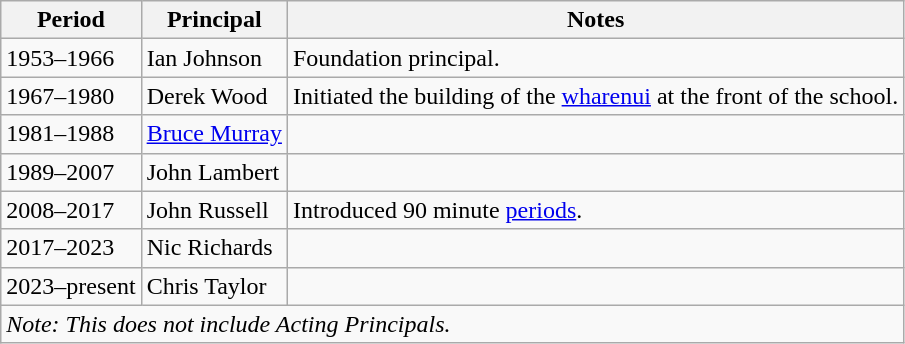<table class="wikitable">
<tr>
<th>Period</th>
<th>Principal</th>
<th>Notes</th>
</tr>
<tr>
<td>1953–1966</td>
<td>Ian Johnson</td>
<td>Foundation principal.</td>
</tr>
<tr>
<td>1967–1980</td>
<td>Derek Wood</td>
<td>Initiated the building of the <a href='#'>wharenui</a> at the front of the school.</td>
</tr>
<tr>
<td>1981–1988</td>
<td><a href='#'>Bruce Murray</a></td>
<td></td>
</tr>
<tr>
<td>1989–2007</td>
<td>John Lambert</td>
<td></td>
</tr>
<tr>
<td>2008–2017</td>
<td>John Russell</td>
<td>Introduced 90 minute <a href='#'>periods</a>.</td>
</tr>
<tr>
<td>2017–2023</td>
<td>Nic Richards</td>
<td></td>
</tr>
<tr>
<td>2023–present</td>
<td>Chris Taylor</td>
<td></td>
</tr>
<tr>
<td colspan="3"><em>Note: This does not include Acting Principals.</em></td>
</tr>
</table>
